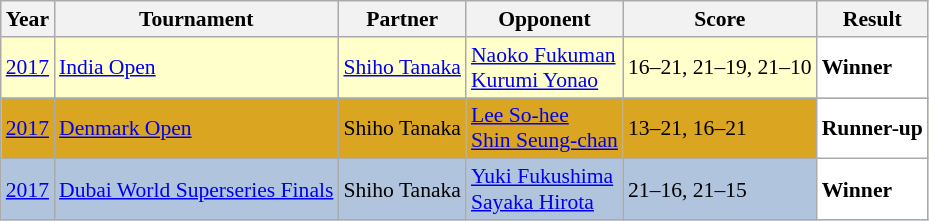<table class="sortable wikitable" style="font-size: 90%;">
<tr>
<th>Year</th>
<th>Tournament</th>
<th>Partner</th>
<th>Opponent</th>
<th>Score</th>
<th>Result</th>
</tr>
<tr style="background:#FFFFCC">
<td align="center"><a href='#'>2017</a></td>
<td align="left"><a href='#'>India Open</a></td>
<td align="left"> <a href='#'>Shiho Tanaka</a></td>
<td align="left"> <a href='#'>Naoko Fukuman</a> <br>  <a href='#'>Kurumi Yonao</a></td>
<td align="left">16–21, 21–19, 21–10</td>
<td style="text-align:left; background:white"> <strong>Winner</strong></td>
</tr>
<tr style="background:#DAA520">
<td align="center"><a href='#'>2017</a></td>
<td align="left"><a href='#'>Denmark Open</a></td>
<td align="left"> Shiho Tanaka</td>
<td align="left"> <a href='#'>Lee So-hee</a> <br>  <a href='#'>Shin Seung-chan</a></td>
<td align="left">13–21, 16–21</td>
<td style="text-align:left; background:white"> <strong>Runner-up</strong></td>
</tr>
<tr style="background:#B0C4DE">
<td align="center"><a href='#'>2017</a></td>
<td align="left"><a href='#'>Dubai World Superseries Finals</a></td>
<td align="left"> Shiho Tanaka</td>
<td align="left"> <a href='#'>Yuki Fukushima</a> <br>  <a href='#'>Sayaka Hirota</a></td>
<td align="left">21–16, 21–15</td>
<td style="text-align:left; background:white"> <strong>Winner</strong></td>
</tr>
</table>
